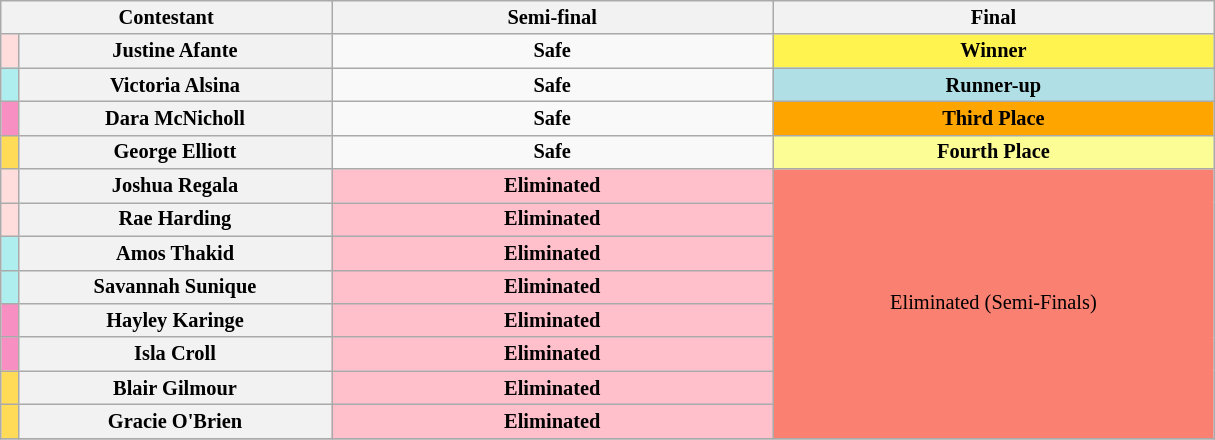<table class="wikitable" style="text-align:center; font-size:85%">
<tr>
<th colspan="2" style="width:15%;">Contestant</th>
<th scope="col" style="width:20%;">Semi-final</th>
<th colspan="2" style="width:20%;">Final</th>
</tr>
<tr>
<th style="background:#ffdddd"></th>
<th>Justine Afante</th>
<td><strong>Safe</strong></td>
<td style = "background:#FFF44F"><strong>Winner</strong></td>
</tr>
<tr>
<th style="background:#afeeee"></th>
<th>Victoria Alsina</th>
<td><strong>Safe</strong></td>
<td style = "background:#B0E0E6"><strong>Runner-up</strong></td>
</tr>
<tr>
<th style="background:#f78fc2"></th>
<th>Dara McNicholl</th>
<td><strong>Safe</strong></td>
<td style = "background:orange"><strong>Third Place</strong></td>
</tr>
<tr>
<th style="background:#ffdb58"></th>
<th>George Elliott</th>
<td><strong>Safe</strong></td>
<td style = "background:#FDFD96"><strong>Fourth Place</strong></td>
</tr>
<tr>
<th style="background:#ffdddd"></th>
<th>Joshua Regala</th>
<td style = "background:pink"><strong>Eliminated</strong></td>
<td rowspan="8" colspan="2" style="background:salmon;">Eliminated (Semi-Finals)</td>
</tr>
<tr>
<th style="background:#ffdddd"></th>
<th>Rae Harding</th>
<td style = "background:pink"><strong>Eliminated</strong></td>
</tr>
<tr>
<th style="background:#afeeee"></th>
<th>Amos Thakid</th>
<td style = "background:pink"><strong>Eliminated</strong></td>
</tr>
<tr>
<th style="background:#afeeee"></th>
<th>Savannah Sunique</th>
<td style = "background:pink"><strong>Eliminated</strong></td>
</tr>
<tr>
<th style="background:#f78fc2"></th>
<th>Hayley Karinge</th>
<td style = "background:pink"><strong>Eliminated</strong></td>
</tr>
<tr>
<th style="background:#f78fc2"></th>
<th>Isla Croll</th>
<td style = "background:pink"><strong>Eliminated</strong></td>
</tr>
<tr>
<th style="background:#ffdb58"></th>
<th>Blair Gilmour</th>
<td style = "background:pink"><strong>Eliminated</strong></td>
</tr>
<tr>
<th style="background:#ffdb58"></th>
<th>Gracie O'Brien</th>
<td style = "background:pink"><strong>Eliminated</strong></td>
</tr>
<tr>
</tr>
</table>
